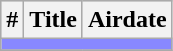<table class="wikitable plainrowheaders">
<tr bgcolor="#CCCCCC">
<th>#</th>
<th>Title</th>
<th>Airdate</th>
</tr>
<tr>
<td colspan="7" bgcolor="#8888FF"></td>
</tr>
<tr>
</tr>
</table>
